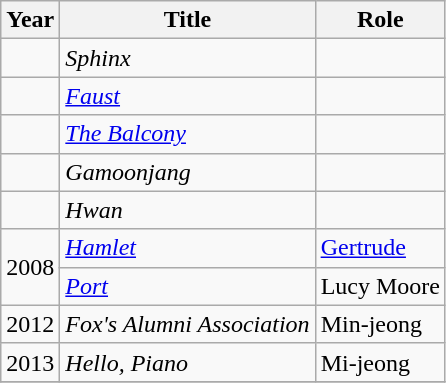<table class="wikitable sortable">
<tr>
<th>Year</th>
<th>Title</th>
<th>Role</th>
</tr>
<tr>
<td></td>
<td><em>Sphinx</em></td>
<td></td>
</tr>
<tr>
<td></td>
<td><em><a href='#'>Faust</a></em></td>
<td></td>
</tr>
<tr>
<td></td>
<td><em><a href='#'>The Balcony</a></em></td>
<td></td>
</tr>
<tr>
<td></td>
<td><em>Gamoonjang</em> </td>
<td></td>
</tr>
<tr>
<td></td>
<td><em>Hwan</em> </td>
<td></td>
</tr>
<tr>
<td rowspan=2>2008</td>
<td><em><a href='#'>Hamlet</a></em></td>
<td><a href='#'>Gertrude</a></td>
</tr>
<tr>
<td><em><a href='#'>Port</a></em></td>
<td>Lucy Moore</td>
</tr>
<tr>
<td>2012</td>
<td><em>Fox's Alumni Association</em> </td>
<td>Min-jeong</td>
</tr>
<tr>
<td>2013</td>
<td><em>Hello, Piano</em> </td>
<td>Mi-jeong</td>
</tr>
<tr>
</tr>
</table>
